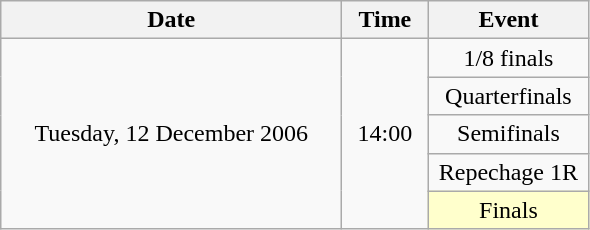<table class = "wikitable" style="text-align:center;">
<tr>
<th width=220>Date</th>
<th width=50>Time</th>
<th width=100>Event</th>
</tr>
<tr>
<td rowspan=5>Tuesday, 12 December 2006</td>
<td rowspan=5>14:00</td>
<td>1/8 finals</td>
</tr>
<tr>
<td>Quarterfinals</td>
</tr>
<tr>
<td>Semifinals</td>
</tr>
<tr>
<td>Repechage 1R</td>
</tr>
<tr>
<td bgcolor=ffffcc>Finals</td>
</tr>
</table>
